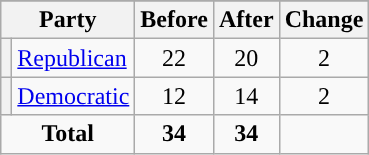<table class="wikitable" style="text-align:center;">
<tr>
</tr>
<tr>
<th colspan=2>Party</th>
<th>Before</th>
<th>After</th>
<th>Change</th>
</tr>
<tr>
<th style="background-color:"></th>
<td style="text-align:left;"><a href='#'>Republican</a></td>
<td>22</td>
<td>20</td>
<td> 2</td>
</tr>
<tr>
<th style="background-color:"></th>
<td style="text-align:left;"><a href='#'>Democratic</a></td>
<td>12</td>
<td>14</td>
<td> 2</td>
</tr>
<tr>
<td colspan=2><strong>Total</strong></td>
<td><strong>34</strong></td>
<td><strong>34</strong></td>
<td></td>
</tr>
</table>
